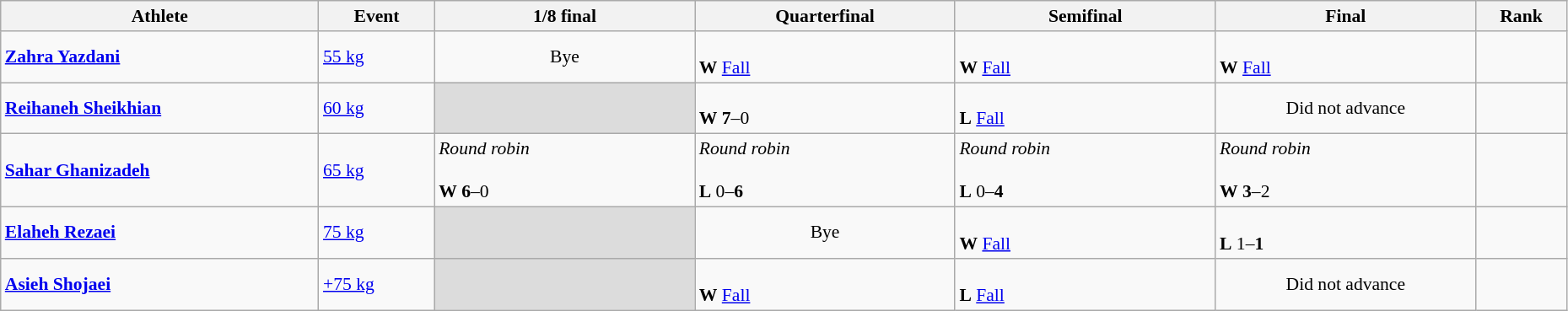<table class="wikitable" width="98%" style="text-align:left; font-size:90%">
<tr>
<th width="11%">Athlete</th>
<th width="4%">Event</th>
<th width="9%">1/8 final</th>
<th width="9%">Quarterfinal</th>
<th width="9%">Semifinal</th>
<th width="9%">Final</th>
<th width="3%">Rank</th>
</tr>
<tr>
<td><strong><a href='#'>Zahra Yazdani</a></strong></td>
<td><a href='#'>55 kg</a></td>
<td align=center>Bye</td>
<td><br><strong>W</strong> <a href='#'>Fall</a></td>
<td><br><strong>W</strong> <a href='#'>Fall</a></td>
<td><br><strong>W</strong> <a href='#'>Fall</a></td>
<td align=center></td>
</tr>
<tr>
<td><strong><a href='#'>Reihaneh Sheikhian</a></strong></td>
<td><a href='#'>60 kg</a></td>
<td bgcolor=#DCDCDC></td>
<td><br><strong>W</strong> <strong>7</strong>–0</td>
<td><br><strong>L</strong> <a href='#'>Fall</a></td>
<td align=center>Did not advance</td>
<td align=center></td>
</tr>
<tr>
<td><strong><a href='#'>Sahar Ghanizadeh</a></strong></td>
<td><a href='#'>65 kg</a></td>
<td><em>Round robin</em><br><br><strong>W</strong> <strong>6</strong>–0</td>
<td><em>Round robin</em><br><br><strong>L</strong> 0–<strong>6</strong></td>
<td><em>Round robin</em><br><br><strong>L</strong> 0–<strong>4</strong></td>
<td><em>Round robin</em><br><br><strong>W</strong> <strong>3</strong>–2</td>
<td align=center></td>
</tr>
<tr>
<td><strong><a href='#'>Elaheh Rezaei</a></strong></td>
<td><a href='#'>75 kg</a></td>
<td bgcolor=#DCDCDC></td>
<td align=center>Bye</td>
<td><br><strong>W</strong> <a href='#'>Fall</a></td>
<td><br><strong>L</strong> 1–<strong>1</strong></td>
<td align=center></td>
</tr>
<tr>
<td><strong><a href='#'>Asieh Shojaei</a></strong></td>
<td><a href='#'>+75 kg</a></td>
<td bgcolor=#DCDCDC></td>
<td><br><strong>W</strong> <a href='#'>Fall</a></td>
<td><br><strong>L</strong> <a href='#'>Fall</a></td>
<td align=center>Did not advance</td>
<td align=center></td>
</tr>
</table>
